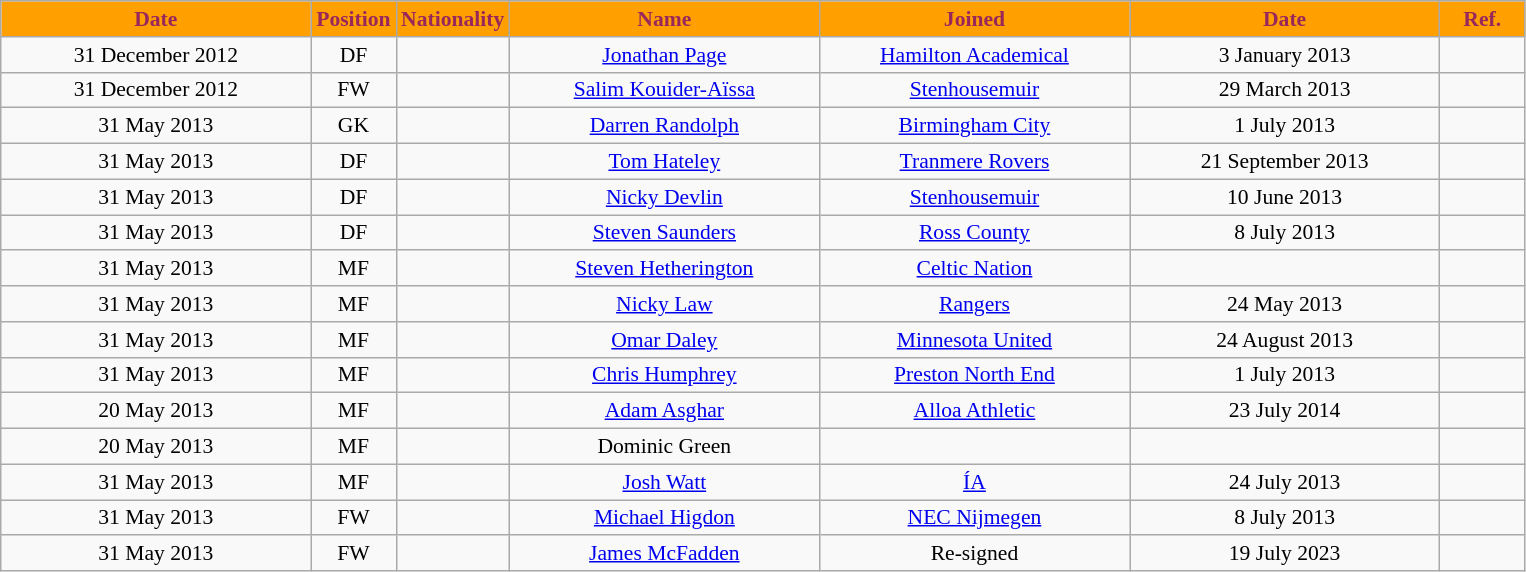<table class="wikitable" style="text-align:center; font-size:90%">
<tr>
<th style="background:#ffa000; color:#98285c; width:200px;">Date</th>
<th style="background:#ffa000; color:#98285c; width:50px;">Position</th>
<th style="background:#ffa000; color:#98285c; width:50px;">Nationality</th>
<th style="background:#ffa000; color:#98285c; width:200px;">Name</th>
<th style="background:#ffa000; color:#98285c; width:200px;">Joined</th>
<th style="background:#ffa000; color:#98285c; width:200px;">Date</th>
<th style="background:#ffa000; color:#98285c; width:50px;">Ref.</th>
</tr>
<tr>
<td>31 December 2012</td>
<td>DF</td>
<td></td>
<td><a href='#'>Jonathan Page</a></td>
<td><a href='#'>Hamilton Academical</a></td>
<td>3 January 2013</td>
<td></td>
</tr>
<tr>
<td>31 December 2012</td>
<td>FW</td>
<td></td>
<td><a href='#'>Salim Kouider-Aïssa</a></td>
<td><a href='#'>Stenhousemuir</a></td>
<td>29 March 2013</td>
<td></td>
</tr>
<tr>
<td>31 May 2013</td>
<td>GK</td>
<td></td>
<td><a href='#'>Darren Randolph</a></td>
<td><a href='#'>Birmingham City</a></td>
<td>1 July 2013</td>
<td></td>
</tr>
<tr>
<td>31 May 2013</td>
<td>DF</td>
<td></td>
<td><a href='#'>Tom Hateley</a></td>
<td><a href='#'>Tranmere Rovers</a></td>
<td>21 September 2013</td>
<td></td>
</tr>
<tr>
<td>31 May 2013</td>
<td>DF</td>
<td></td>
<td><a href='#'>Nicky Devlin</a></td>
<td><a href='#'>Stenhousemuir</a></td>
<td>10 June 2013</td>
<td></td>
</tr>
<tr>
<td>31 May 2013</td>
<td>DF</td>
<td></td>
<td><a href='#'>Steven Saunders</a></td>
<td><a href='#'>Ross County</a></td>
<td>8 July 2013</td>
<td></td>
</tr>
<tr>
<td>31 May 2013</td>
<td>MF</td>
<td></td>
<td><a href='#'>Steven Hetherington</a></td>
<td><a href='#'>Celtic Nation</a></td>
<td></td>
<td></td>
</tr>
<tr>
<td>31 May 2013</td>
<td>MF</td>
<td></td>
<td><a href='#'>Nicky Law</a></td>
<td><a href='#'>Rangers</a></td>
<td>24 May 2013</td>
<td></td>
</tr>
<tr>
<td>31 May 2013</td>
<td>MF</td>
<td></td>
<td><a href='#'>Omar Daley</a></td>
<td><a href='#'>Minnesota United</a></td>
<td>24 August 2013</td>
<td></td>
</tr>
<tr>
<td>31 May 2013</td>
<td>MF</td>
<td></td>
<td><a href='#'>Chris Humphrey</a></td>
<td><a href='#'>Preston North End</a></td>
<td>1 July 2013</td>
<td></td>
</tr>
<tr>
<td>20 May 2013</td>
<td>MF</td>
<td></td>
<td><a href='#'>Adam Asghar</a></td>
<td><a href='#'>Alloa Athletic</a></td>
<td>23 July 2014</td>
<td></td>
</tr>
<tr>
<td>20 May 2013</td>
<td>MF</td>
<td></td>
<td>Dominic Green</td>
<td></td>
<td></td>
<td></td>
</tr>
<tr>
<td>31 May 2013</td>
<td>MF</td>
<td></td>
<td><a href='#'>Josh Watt</a></td>
<td><a href='#'>ÍA</a></td>
<td>24 July 2013</td>
<td></td>
</tr>
<tr>
<td>31 May 2013</td>
<td>FW</td>
<td></td>
<td><a href='#'>Michael Higdon</a></td>
<td><a href='#'>NEC Nijmegen</a></td>
<td>8 July 2013</td>
<td></td>
</tr>
<tr>
<td>31 May 2013</td>
<td>FW</td>
<td></td>
<td><a href='#'>James McFadden</a></td>
<td>Re-signed</td>
<td>19 July 2023</td>
<td></td>
</tr>
</table>
